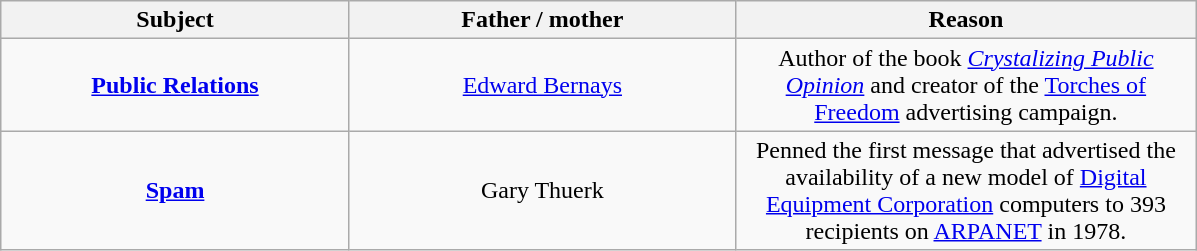<table class="wikitable" style="text-align:center;">
<tr>
<th width="225px">Subject</th>
<th width="250px">Father / mother</th>
<th width="300px">Reason</th>
</tr>
<tr>
<td><strong><a href='#'>Public Relations</a></strong></td>
<td><a href='#'>Edward Bernays</a></td>
<td>Author of the book <em><a href='#'>Crystalizing Public Opinion</a></em> and creator of the <a href='#'>Torches of Freedom</a> advertising campaign.</td>
</tr>
<tr>
<td><strong><a href='#'>Spam</a></strong></td>
<td>Gary Thuerk</td>
<td>Penned the first message that advertised the availability of a new model of <a href='#'>Digital Equipment Corporation</a> computers to 393 recipients on <a href='#'>ARPANET</a> in 1978.</td>
</tr>
</table>
